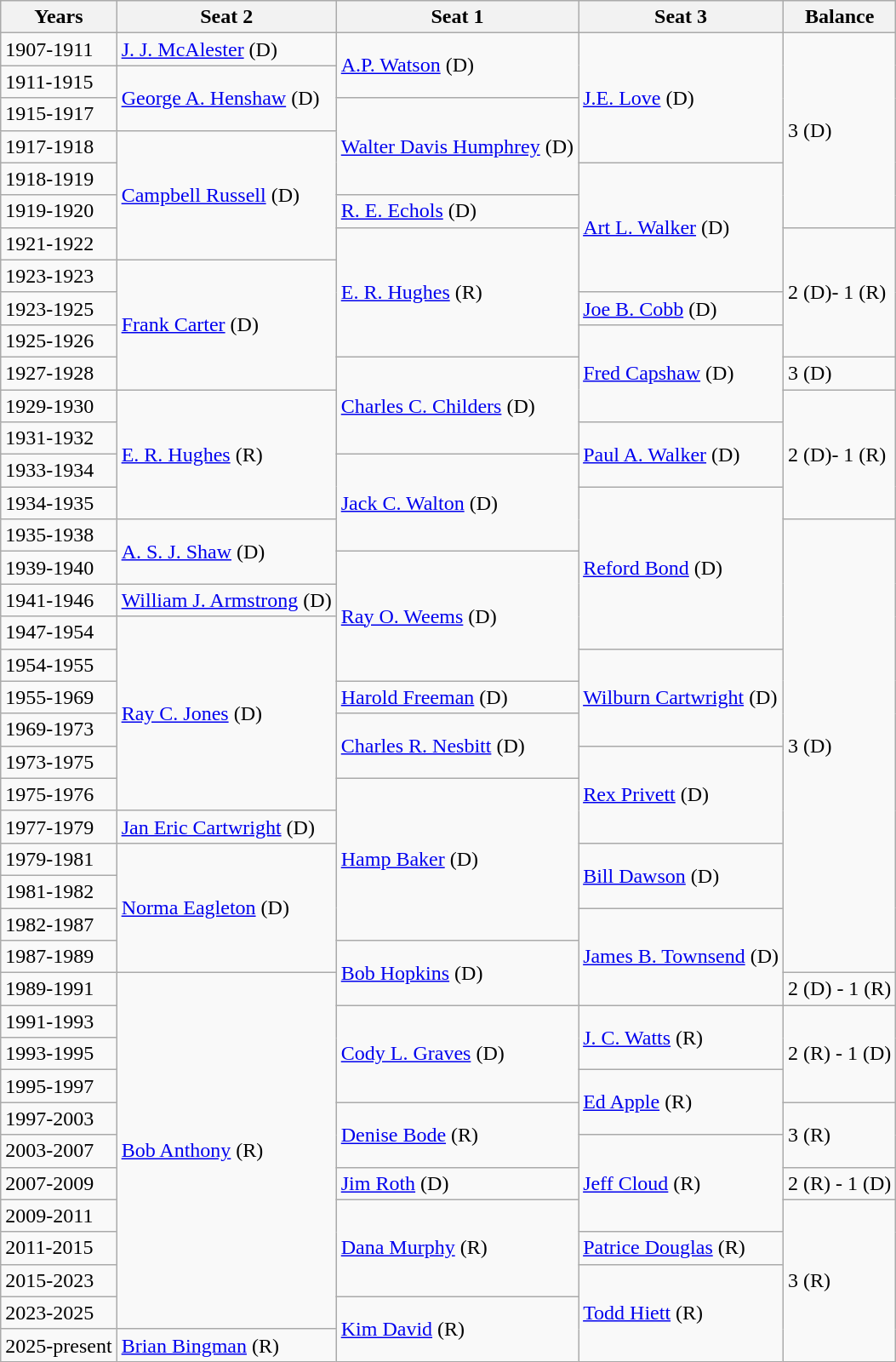<table class="wikitable">
<tr>
<th>Years</th>
<th>Seat 2</th>
<th>Seat 1</th>
<th>Seat 3</th>
<th>Balance</th>
</tr>
<tr>
<td>1907-1911</td>
<td><a href='#'>J. J. McAlester</a> (D)</td>
<td rowspan=2><a href='#'>A.P. Watson</a> (D)</td>
<td rowspan=4><a href='#'>J.E. Love</a> (D)</td>
<td rowspan=6>3 (D)</td>
</tr>
<tr>
<td>1911-1915</td>
<td rowspan=2><a href='#'>George A. Henshaw</a> (D)</td>
</tr>
<tr>
<td>1915-1917</td>
<td rowspan=3><a href='#'>Walter Davis Humphrey</a> (D)</td>
</tr>
<tr>
<td>1917-1918</td>
<td rowspan=4><a href='#'>Campbell Russell</a> (D)</td>
</tr>
<tr>
<td>1918-1919</td>
<td rowspan=4><a href='#'>Art L. Walker</a> (D)</td>
</tr>
<tr>
<td>1919-1920</td>
<td><a href='#'>R. E. Echols</a> (D)</td>
</tr>
<tr>
<td>1921-1922</td>
<td rowspan=4 ><a href='#'>E. R. Hughes</a> (R)</td>
<td rowspan=4>2 (D)- 1 (R)</td>
</tr>
<tr>
<td>1923-1923</td>
<td rowspan=4><a href='#'>Frank Carter</a> (D)</td>
</tr>
<tr>
<td>1923-1925</td>
<td><a href='#'>Joe B. Cobb</a> (D)</td>
</tr>
<tr>
<td>1925-1926</td>
<td rowspan=3><a href='#'>Fred Capshaw</a> (D)</td>
</tr>
<tr>
<td>1927-1928</td>
<td rowspan=3><a href='#'>Charles C. Childers</a> (D)</td>
<td>3 (D)</td>
</tr>
<tr>
<td>1929-1930</td>
<td rowspan=4 ><a href='#'>E. R. Hughes</a> (R)</td>
<td rowspan=4>2 (D)- 1 (R)</td>
</tr>
<tr>
<td>1931-1932</td>
<td rowspan=2><a href='#'>Paul A. Walker</a> (D)</td>
</tr>
<tr>
<td>1933-1934</td>
<td rowspan=3><a href='#'>Jack C. Walton</a> (D)</td>
</tr>
<tr>
<td>1934-1935</td>
<td rowspan=5><a href='#'>Reford Bond</a> (D)</td>
</tr>
<tr>
<td>1935-1938</td>
<td rowspan=2><a href='#'>A. S. J. Shaw</a> (D)</td>
<td rowspan=14>3 (D)</td>
</tr>
<tr>
<td>1939-1940</td>
<td rowspan=4><a href='#'>Ray O. Weems</a> (D)</td>
</tr>
<tr>
<td>1941-1946</td>
<td><a href='#'>William J. Armstrong</a> (D)</td>
</tr>
<tr>
<td>1947-1954</td>
<td rowspan=6><a href='#'>Ray C. Jones</a> (D)</td>
</tr>
<tr>
<td>1954-1955</td>
<td rowspan=3><a href='#'>Wilburn Cartwright</a> (D)</td>
</tr>
<tr>
<td>1955-1969</td>
<td><a href='#'>Harold Freeman</a> (D)</td>
</tr>
<tr>
<td>1969-1973</td>
<td rowspan=2><a href='#'>Charles R. Nesbitt</a> (D)</td>
</tr>
<tr>
<td>1973-1975</td>
<td rowspan=3><a href='#'>Rex Privett</a> (D)</td>
</tr>
<tr>
<td>1975-1976</td>
<td rowspan=5><a href='#'>Hamp Baker</a>  (D)</td>
</tr>
<tr>
<td>1977-1979</td>
<td><a href='#'>Jan Eric Cartwright</a> (D)</td>
</tr>
<tr>
<td>1979-1981</td>
<td rowspan=4><a href='#'>Norma Eagleton</a> (D)</td>
<td rowspan=2><a href='#'>Bill Dawson</a> (D)</td>
</tr>
<tr>
<td>1981-1982</td>
</tr>
<tr>
<td>1982-1987</td>
<td rowspan=3><a href='#'>James B. Townsend</a> (D)</td>
</tr>
<tr>
<td>1987-1989</td>
<td rowspan=2><a href='#'>Bob Hopkins</a>  (D)</td>
</tr>
<tr>
<td>1989-1991</td>
<td rowspan=11 ><a href='#'>Bob Anthony</a> (R)</td>
<td>2 (D) - 1 (R)</td>
</tr>
<tr>
<td>1991-1993</td>
<td rowspan=3 ><a href='#'>Cody L. Graves</a> (D)</td>
<td rowspan=2><a href='#'>J. C. Watts</a> (R)</td>
<td rowspan=3>2 (R) - 1 (D)</td>
</tr>
<tr>
<td>1993-1995</td>
</tr>
<tr>
<td>1995-1997</td>
<td rowspan=2><a href='#'>Ed Apple</a> (R)</td>
</tr>
<tr>
<td>1997-2003</td>
<td rowspan=2><a href='#'>Denise Bode</a>  (R)</td>
<td rowspan=2>3 (R)</td>
</tr>
<tr>
<td>2003-2007</td>
<td rowspan=3><a href='#'>Jeff Cloud</a> (R)</td>
</tr>
<tr>
<td>2007-2009</td>
<td><a href='#'>Jim Roth</a> (D)</td>
<td>2 (R) - 1 (D)</td>
</tr>
<tr>
<td>2009-2011</td>
<td rowspan=3><a href='#'>Dana Murphy</a> (R)</td>
<td rowspan=5>3 (R)</td>
</tr>
<tr>
<td>2011-2015</td>
<td><a href='#'>Patrice Douglas</a> (R)</td>
</tr>
<tr>
<td>2015-2023</td>
<td rowspan=3><a href='#'>Todd Hiett</a> (R)</td>
</tr>
<tr>
<td>2023-2025</td>
<td rowspan=2><a href='#'>Kim David</a> (R)</td>
</tr>
<tr>
<td>2025-present</td>
<td><a href='#'>Brian Bingman</a> (R)</td>
</tr>
</table>
